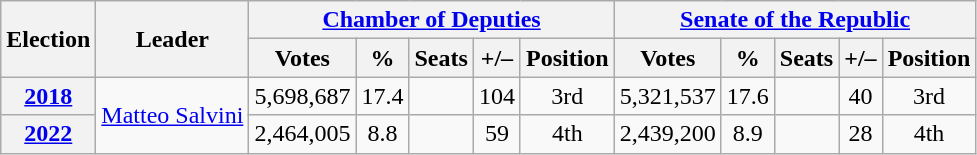<table class="wikitable" style="text-align:center">
<tr>
<th rowspan="2">Election</th>
<th rowspan="2">Leader</th>
<th colspan="5"><a href='#'>Chamber of Deputies</a></th>
<th colspan="5"><a href='#'>Senate of the Republic</a></th>
</tr>
<tr>
<th>Votes</th>
<th>%</th>
<th>Seats</th>
<th>+/–</th>
<th>Position</th>
<th>Votes</th>
<th>%</th>
<th>Seats</th>
<th>+/–</th>
<th>Position</th>
</tr>
<tr>
<th><a href='#'>2018</a></th>
<td rowspan="2"><a href='#'>Matteo Salvini</a></td>
<td>5,698,687</td>
<td>17.4</td>
<td></td>
<td> 104</td>
<td> 3rd</td>
<td>5,321,537</td>
<td>17.6</td>
<td></td>
<td> 40</td>
<td> 3rd</td>
</tr>
<tr>
<th><a href='#'>2022</a></th>
<td>2,464,005</td>
<td>8.8</td>
<td></td>
<td> 59</td>
<td> 4th</td>
<td>2,439,200</td>
<td>8.9</td>
<td></td>
<td> 28</td>
<td> 4th</td>
</tr>
</table>
